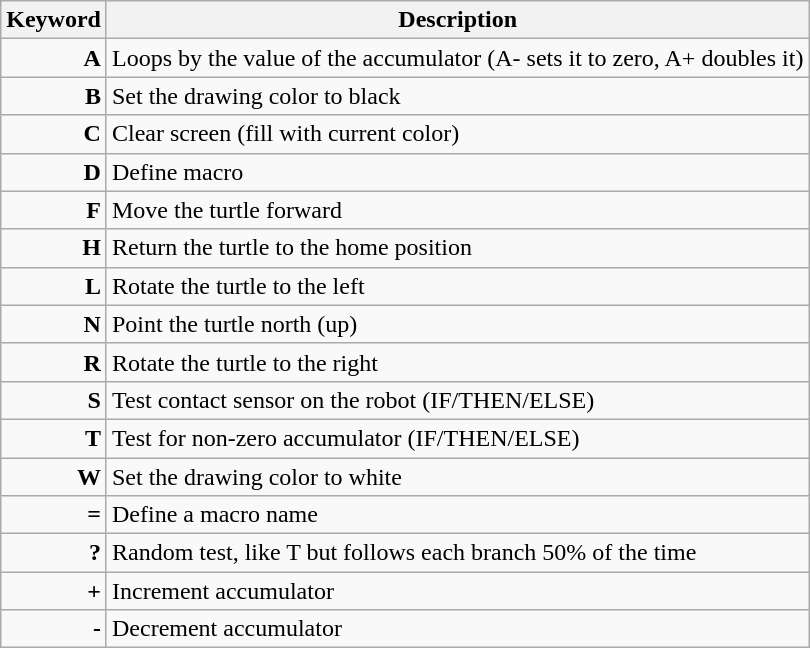<table style="border: 1px solid darkgray;" class="wikitable collapsible">
<tr>
<th>Keyword</th>
<th>Description</th>
</tr>
<tr>
<td style="font-weight:bold; text-align:right">A</td>
<td align="left">Loops by the value of the accumulator (A- sets it to zero, A+ doubles it)</td>
</tr>
<tr>
<td style="font-weight:bold; text-align:right">B</td>
<td align="left">Set the drawing color to black</td>
</tr>
<tr>
<td style="font-weight:bold; text-align:right">C</td>
<td align="left">Clear screen (fill with current color)</td>
</tr>
<tr>
<td style="font-weight:bold; text-align:right">D</td>
<td align="left">Define macro</td>
</tr>
<tr>
<td style="font-weight:bold; text-align:right">F</td>
<td align="left">Move the turtle forward</td>
</tr>
<tr>
<td style="font-weight:bold; text-align:right">H</td>
<td align="left">Return the turtle to the home position</td>
</tr>
<tr>
<td style="font-weight:bold; text-align:right">L</td>
<td align="left">Rotate the turtle to the left</td>
</tr>
<tr>
<td style="font-weight:bold; text-align:right">N</td>
<td align="left">Point the turtle north (up)</td>
</tr>
<tr>
<td style="font-weight:bold; text-align:right">R</td>
<td align="left">Rotate the turtle to the right</td>
</tr>
<tr>
<td style="font-weight:bold; text-align:right">S</td>
<td align="left">Test contact sensor on the robot (IF/THEN/ELSE)</td>
</tr>
<tr>
<td style="font-weight:bold; text-align:right">T</td>
<td align="left">Test for non-zero accumulator (IF/THEN/ELSE)</td>
</tr>
<tr>
<td style="font-weight:bold; text-align:right">W</td>
<td align="left">Set the drawing color to white</td>
</tr>
<tr>
<td style="font-weight:bold; text-align:right">=</td>
<td align="left">Define a macro name</td>
</tr>
<tr>
<td style="font-weight:bold; text-align:right">?</td>
<td align="left">Random test, like T but follows each branch 50% of the time</td>
</tr>
<tr>
<td style="font-weight:bold; text-align:right">+</td>
<td align="left">Increment accumulator</td>
</tr>
<tr>
<td style="font-weight:bold; text-align:right">-</td>
<td align="left">Decrement accumulator</td>
</tr>
</table>
